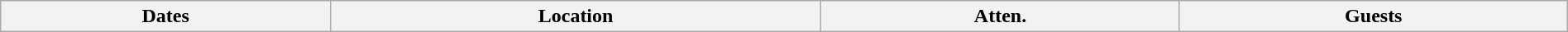<table class="wikitable" width="100%">
<tr>
<th>Dates</th>
<th>Location</th>
<th>Atten.</th>
<th>Guests<br>












</th>
</tr>
</table>
